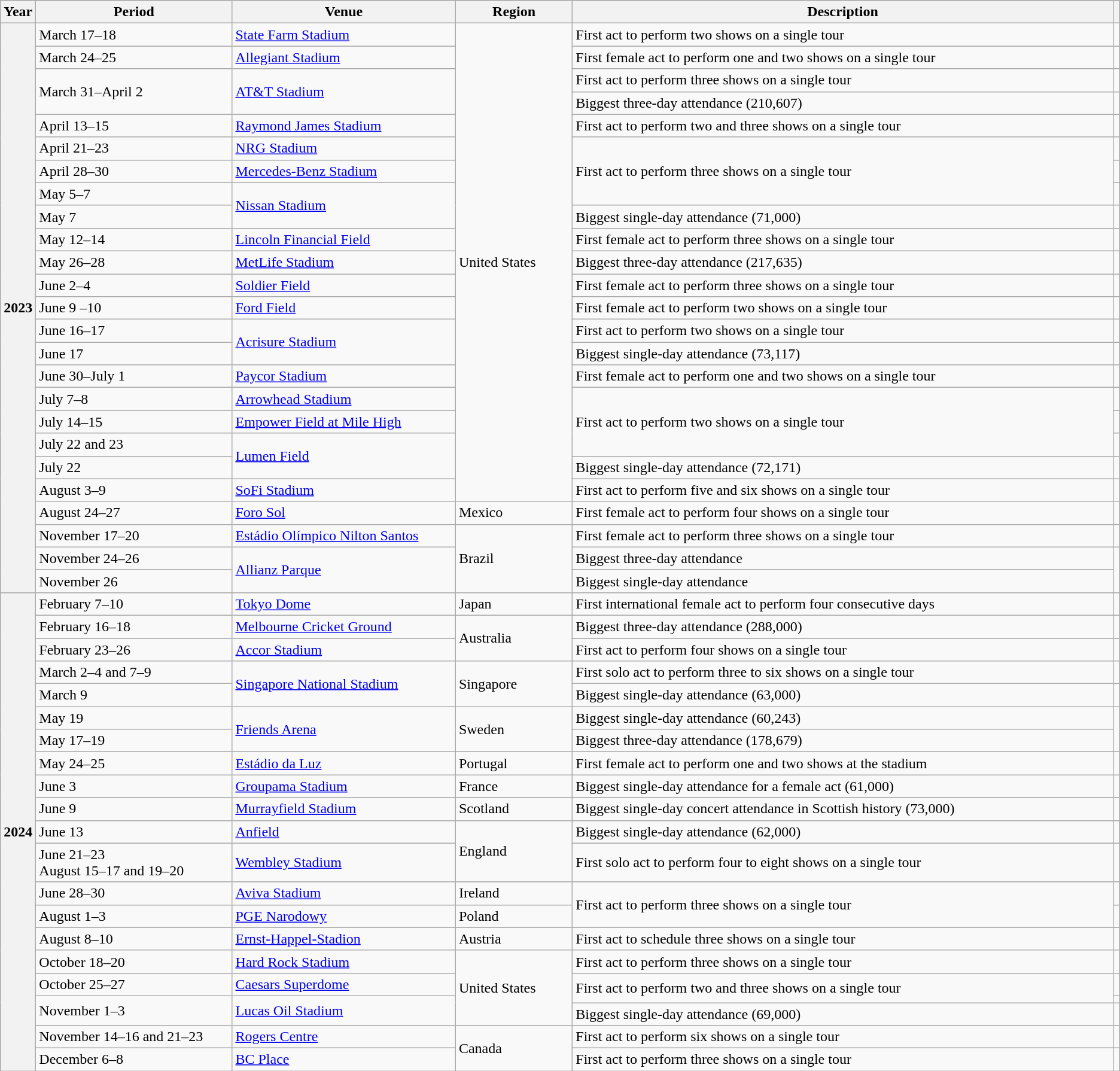<table class="wikitable sortable plainrowheaders">
<tr>
<th scope="col" style="width:2em;">Year</th>
<th scope="col" style="width:14em;">Period</th>
<th scope="col" style="width:16em;">Venue</th>
<th scope="col" style="width:8em;">Region</th>
<th scope="col" style="width:40em;">Description</th>
<th scope="col" class="unsortable"></th>
</tr>
<tr>
<th rowspan="25" scope="row" style="text-align:center">2023</th>
<td>March 17–18</td>
<td><a href='#'>State Farm Stadium</a></td>
<td rowspan="21">United States</td>
<td style="text-align:left">First act to perform two shows on a single tour</td>
<td style="text-align:center"></td>
</tr>
<tr>
<td>March 24–25</td>
<td><a href='#'>Allegiant Stadium</a></td>
<td style="text-align:left">First female act to perform one and two shows on a single tour</td>
<td style="text-align:center"></td>
</tr>
<tr>
<td rowspan="2">March 31–April 2</td>
<td rowspan="2"><a href='#'>AT&T Stadium</a></td>
<td style="text-align:left">First act to perform three shows on a single tour</td>
<td style="text-align:center"></td>
</tr>
<tr>
<td style="text-align:left">Biggest three-day attendance (210,607)</td>
<td style="text-align:center"></td>
</tr>
<tr>
<td>April 13–15</td>
<td><a href='#'>Raymond James Stadium</a></td>
<td style="text-align:left">First act to perform two and three shows on a single tour</td>
<td style="text-align:center"></td>
</tr>
<tr>
<td>April 21–23</td>
<td><a href='#'>NRG Stadium</a></td>
<td rowspan="3" style="text-align:left">First act to perform three shows on a single tour</td>
<td style="text-align:center"></td>
</tr>
<tr>
<td>April 28–30</td>
<td><a href='#'>Mercedes-Benz Stadium</a></td>
<td style="text-align:center"></td>
</tr>
<tr>
<td>May 5–7</td>
<td rowspan="2"><a href='#'>Nissan Stadium</a></td>
<td style="text-align:center"></td>
</tr>
<tr>
<td>May 7</td>
<td style="text-align:left">Biggest single-day attendance (71,000)</td>
<td style="text-align:center"></td>
</tr>
<tr>
<td>May 12–14</td>
<td><a href='#'>Lincoln Financial Field</a></td>
<td style="text-align:left">First female act to perform three shows on a single tour</td>
<td style="text-align:center"></td>
</tr>
<tr>
<td>May 26–28</td>
<td><a href='#'>MetLife Stadium</a></td>
<td style="text-align:left">Biggest three-day attendance (217,635)</td>
<td style="text-align:center"></td>
</tr>
<tr>
<td>June 2–4</td>
<td><a href='#'>Soldier Field</a></td>
<td style="text-align:left">First female act to perform three shows on a single tour</td>
<td style="text-align:center"></td>
</tr>
<tr>
<td>June 9 –10</td>
<td><a href='#'>Ford Field</a></td>
<td style="text-align:left">First female act to perform two shows on a single tour</td>
<td style="text-align:center"></td>
</tr>
<tr>
<td>June 16–17</td>
<td rowspan="2"><a href='#'>Acrisure Stadium</a></td>
<td style="text-align:left">First act to perform two shows on a single tour</td>
<td style="text-align:center"></td>
</tr>
<tr>
<td>June 17</td>
<td style="text-align:left">Biggest single-day attendance (73,117)</td>
<td style="text-align:center"></td>
</tr>
<tr>
<td>June 30–July 1</td>
<td><a href='#'>Paycor Stadium</a></td>
<td style="text-align:left">First female act to perform one and two shows on a single tour</td>
<td style="text-align:center"></td>
</tr>
<tr>
<td>July 7–8</td>
<td><a href='#'>Arrowhead Stadium</a></td>
<td rowspan="3" style="text-align:left">First act to perform two shows on a single tour</td>
<td style="text-align:center"></td>
</tr>
<tr>
<td>July 14–15</td>
<td><a href='#'>Empower Field at Mile High</a></td>
<td style="text-align:center"></td>
</tr>
<tr>
<td>July 22 and 23</td>
<td rowspan="2"><a href='#'>Lumen Field</a></td>
<td style="text-align:center"></td>
</tr>
<tr>
<td>July 22</td>
<td style="text-align:left">Biggest single-day attendance (72,171)</td>
<td style="text-align:center"></td>
</tr>
<tr>
<td>August 3–9</td>
<td><a href='#'>SoFi Stadium</a></td>
<td style="text-align:left">First act to perform five and six shows on a single tour</td>
<td style="text-align:center"></td>
</tr>
<tr>
<td>August 24–27</td>
<td><a href='#'>Foro Sol</a></td>
<td>Mexico</td>
<td style="text-align:left">First female act to perform four shows on a single tour</td>
<td style="text-align:center"></td>
</tr>
<tr>
<td>November 17–20</td>
<td><a href='#'>Estádio Olímpico Nilton Santos</a></td>
<td rowspan="3">Brazil</td>
<td style="text-align:left">First female act to perform three shows on a single tour</td>
<td style="text-align:center"></td>
</tr>
<tr>
<td>November 24–26</td>
<td rowspan="2"><a href='#'>Allianz Parque</a></td>
<td style="text-align:left">Biggest three-day attendance</td>
<td rowspan="2" style="text-align:center"></td>
</tr>
<tr>
<td>November 26</td>
<td style="text-align:left">Biggest single-day attendance</td>
</tr>
<tr>
<th rowspan="22" scope="row" style="text-align:center">2024</th>
<td>February 7–10</td>
<td><a href='#'>Tokyo Dome</a></td>
<td>Japan</td>
<td style="text-align:left">First international female act to perform four consecutive days</td>
<td style="text-align:center"></td>
</tr>
<tr>
<td>February 16–18</td>
<td><a href='#'>Melbourne Cricket Ground</a></td>
<td rowspan="2">Australia</td>
<td style="text-align:left">Biggest three-day attendance (288,000)</td>
<td style="text-align:center"></td>
</tr>
<tr>
<td>February 23–26</td>
<td><a href='#'>Accor Stadium</a></td>
<td style="text-align:left">First act to perform four shows on a single tour</td>
<td style="text-align:center"></td>
</tr>
<tr>
<td>March 2–4 and 7–9</td>
<td rowspan="2"><a href='#'>Singapore National Stadium</a></td>
<td rowspan="2">Singapore</td>
<td style="text-align:left">First solo act to perform three to six shows on a single tour</td>
<td style="text-align:center"></td>
</tr>
<tr>
<td>March 9</td>
<td style="text-align:left">Biggest single-day attendance (63,000)</td>
<td style="text-align:center"></td>
</tr>
<tr>
<td>May 19</td>
<td rowspan="2"><a href='#'>Friends Arena</a></td>
<td rowspan="2">Sweden</td>
<td style="text-align:left">Biggest single-day attendance (60,243)</td>
<td rowspan="2" style="text-align:center"></td>
</tr>
<tr>
<td>May 17–19</td>
<td style="text-align:left">Biggest three-day attendance (178,679)</td>
</tr>
<tr>
<td>May 24–25</td>
<td><a href='#'>Estádio da Luz</a></td>
<td>Portugal</td>
<td style="text-align:left">First female act to perform one and two shows at the stadium</td>
<td style="text-align:center"></td>
</tr>
<tr>
<td>June 3</td>
<td><a href='#'>Groupama Stadium</a></td>
<td>France</td>
<td style="text-align:left">Biggest single-day attendance for a female act (61,000)</td>
<td style="text-align:center"></td>
</tr>
<tr>
<td>June 9</td>
<td><a href='#'>Murrayfield Stadium</a></td>
<td>Scotland</td>
<td style="text-align:left">Biggest single-day concert attendance in Scottish history (73,000)</td>
<td style="text-align:center"></td>
</tr>
<tr>
<td>June 13</td>
<td><a href='#'>Anfield</a></td>
<td rowspan="2">England</td>
<td style="text-align:left">Biggest single-day attendance (62,000)</td>
<td style="text-align:center"></td>
</tr>
<tr>
<td>June 21–23<br>August 15–17 and 19–20</td>
<td><a href='#'>Wembley Stadium</a></td>
<td style="text-align:left">First solo act to perform four to eight shows on a single tour</td>
<td style="text-align:center"></td>
</tr>
<tr>
<td>June 28–30</td>
<td><a href='#'>Aviva Stadium</a></td>
<td>Ireland</td>
<td rowspan="2">First act to perform three shows on a single tour</td>
<td style="text-align:center"></td>
</tr>
<tr>
<td>August 1–3</td>
<td><a href='#'>PGE Narodowy</a></td>
<td>Poland</td>
<td style="text-align:center"></td>
</tr>
<tr>
<td>August 8–10</td>
<td><a href='#'>Ernst-Happel-Stadion</a></td>
<td>Austria</td>
<td>First act to schedule three shows on a single tour</td>
<td style="text-align:center"></td>
</tr>
<tr>
<td>October 18–20</td>
<td><a href='#'>Hard Rock Stadium</a></td>
<td rowspan="4">United States</td>
<td>First act to perform three shows on a single tour</td>
<td style="text-align:center"></td>
</tr>
<tr>
<td>October 25–27</td>
<td><a href='#'>Caesars Superdome</a></td>
<td rowspan="2" style="text-align:left">First act to perform two and three shows on a single tour</td>
<td style="text-align:center"></td>
</tr>
<tr>
<td rowspan="2">November 1–3</td>
<td rowspan="2"><a href='#'>Lucas Oil Stadium</a></td>
<td style="text-align:center"></td>
</tr>
<tr>
<td>Biggest single-day attendance (69,000)</td>
<td></td>
</tr>
<tr>
<td>November 14–16 and 21–23</td>
<td><a href='#'>Rogers Centre</a></td>
<td rowspan="2">Canada</td>
<td style="text-align:left">First act to perform six shows on a single tour</td>
<td style="text-align:center"></td>
</tr>
<tr>
<td>December 6–8</td>
<td style="text-align:left"><a href='#'>BC Place</a></td>
<td style="text-align:left">First act to perform three shows on a single tour</td>
<td style="text-align:center"></td>
</tr>
</table>
